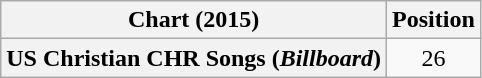<table class="wikitable plainrowheaders" style="text-align:center">
<tr>
<th scope="col">Chart (2015)</th>
<th scope="col">Position</th>
</tr>
<tr>
<th scope="row">US Christian CHR Songs (<em>Billboard</em>)</th>
<td>26</td>
</tr>
</table>
